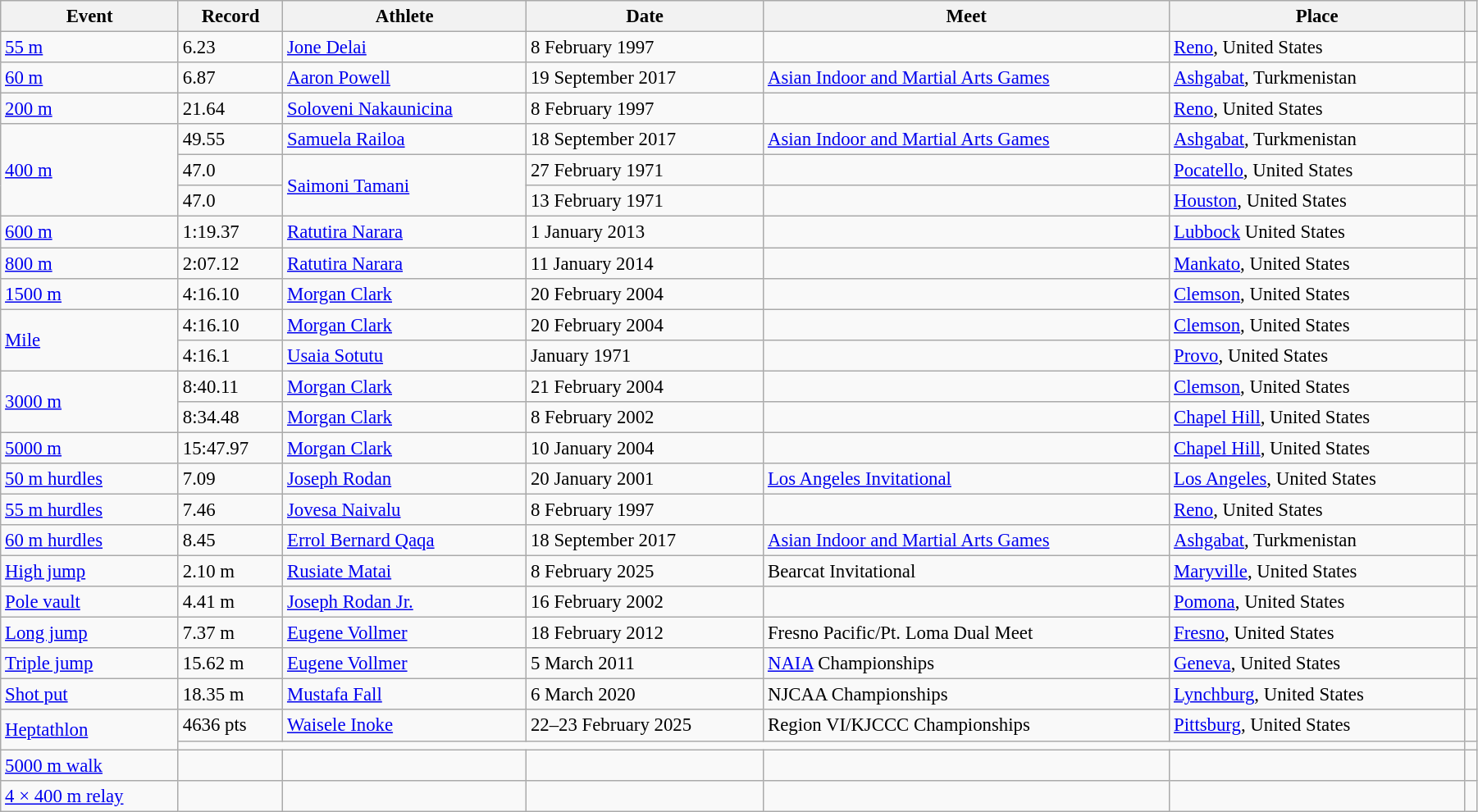<table class="wikitable" style="font-size:95%; width: 95%;">
<tr>
<th>Event</th>
<th>Record</th>
<th>Athlete</th>
<th>Date</th>
<th>Meet</th>
<th>Place</th>
<th></th>
</tr>
<tr>
<td><a href='#'>55 m</a></td>
<td>6.23 </td>
<td><a href='#'>Jone Delai</a></td>
<td>8 February 1997</td>
<td></td>
<td><a href='#'>Reno</a>, United States</td>
<td></td>
</tr>
<tr>
<td><a href='#'>60 m</a></td>
<td>6.87</td>
<td><a href='#'>Aaron Powell</a></td>
<td>19 September 2017</td>
<td><a href='#'>Asian Indoor and Martial Arts Games</a></td>
<td><a href='#'>Ashgabat</a>, Turkmenistan</td>
<td></td>
</tr>
<tr>
<td><a href='#'>200 m</a></td>
<td>21.64 </td>
<td><a href='#'>Soloveni Nakaunicina</a></td>
<td>8 February 1997</td>
<td></td>
<td><a href='#'>Reno</a>, United States</td>
<td></td>
</tr>
<tr>
<td rowspan=3><a href='#'>400 m</a></td>
<td>49.55</td>
<td><a href='#'>Samuela Railoa</a></td>
<td>18 September 2017</td>
<td><a href='#'>Asian Indoor and Martial Arts Games</a></td>
<td><a href='#'>Ashgabat</a>, Turkmenistan</td>
<td></td>
</tr>
<tr>
<td>47.0 </td>
<td rowspan=2><a href='#'>Saimoni Tamani</a></td>
<td>27 February 1971</td>
<td></td>
<td><a href='#'>Pocatello</a>, United States</td>
<td></td>
</tr>
<tr>
<td>47.0  </td>
<td>13 February 1971</td>
<td></td>
<td><a href='#'>Houston</a>, United States</td>
<td></td>
</tr>
<tr>
<td><a href='#'>600 m</a></td>
<td>1:19.37 </td>
<td><a href='#'>Ratutira Narara</a></td>
<td>1 January 2013</td>
<td></td>
<td><a href='#'>Lubbock</a> United States</td>
<td></td>
</tr>
<tr>
<td><a href='#'>800 m</a></td>
<td>2:07.12</td>
<td><a href='#'>Ratutira Narara</a></td>
<td>11 January 2014</td>
<td></td>
<td><a href='#'>Mankato</a>, United States</td>
<td></td>
</tr>
<tr>
<td><a href='#'>1500 m</a></td>
<td>4:16.10 </td>
<td><a href='#'>Morgan Clark</a></td>
<td>20 February 2004</td>
<td></td>
<td><a href='#'>Clemson</a>, United States</td>
<td></td>
</tr>
<tr>
<td rowspan=2><a href='#'>Mile</a></td>
<td>4:16.10 </td>
<td><a href='#'>Morgan Clark</a></td>
<td>20 February 2004</td>
<td></td>
<td><a href='#'>Clemson</a>, United States</td>
<td></td>
</tr>
<tr>
<td>4:16.1 </td>
<td><a href='#'>Usaia Sotutu</a></td>
<td>January 1971</td>
<td></td>
<td><a href='#'>Provo</a>, United States</td>
<td></td>
</tr>
<tr>
<td rowspan=2><a href='#'>3000 m</a></td>
<td>8:40.11</td>
<td><a href='#'>Morgan Clark</a></td>
<td>21 February 2004</td>
<td></td>
<td><a href='#'>Clemson</a>, United States</td>
<td></td>
</tr>
<tr>
<td>8:34.48</td>
<td><a href='#'>Morgan Clark</a></td>
<td>8 February 2002</td>
<td></td>
<td><a href='#'>Chapel Hill</a>, United States</td>
<td></td>
</tr>
<tr>
<td><a href='#'>5000 m</a></td>
<td>15:47.97</td>
<td><a href='#'>Morgan Clark</a></td>
<td>10 January 2004</td>
<td></td>
<td><a href='#'>Chapel Hill</a>, United States</td>
<td></td>
</tr>
<tr>
<td><a href='#'>50 m hurdles</a></td>
<td>7.09</td>
<td><a href='#'>Joseph Rodan</a></td>
<td>20 January 2001</td>
<td><a href='#'>Los Angeles Invitational</a></td>
<td><a href='#'>Los Angeles</a>, United States</td>
<td></td>
</tr>
<tr>
<td><a href='#'>55 m hurdles</a></td>
<td>7.46 </td>
<td><a href='#'>Jovesa Naivalu</a></td>
<td>8 February 1997</td>
<td></td>
<td><a href='#'>Reno</a>, United States</td>
<td></td>
</tr>
<tr>
<td><a href='#'>60 m hurdles</a></td>
<td>8.45</td>
<td><a href='#'>Errol Bernard Qaqa</a></td>
<td>18 September 2017</td>
<td><a href='#'>Asian Indoor and Martial Arts Games</a></td>
<td><a href='#'>Ashgabat</a>, Turkmenistan</td>
<td></td>
</tr>
<tr>
<td><a href='#'>High jump</a></td>
<td>2.10 m</td>
<td><a href='#'>Rusiate Matai</a></td>
<td>8 February 2025</td>
<td>Bearcat Invitational</td>
<td><a href='#'>Maryville</a>, United States</td>
<td></td>
</tr>
<tr>
<td><a href='#'>Pole vault</a></td>
<td>4.41 m</td>
<td><a href='#'>Joseph Rodan Jr.</a></td>
<td>16 February 2002</td>
<td></td>
<td><a href='#'>Pomona</a>, United States</td>
<td></td>
</tr>
<tr>
<td><a href='#'>Long jump</a></td>
<td>7.37 m</td>
<td><a href='#'>Eugene Vollmer</a></td>
<td>18 February 2012</td>
<td>Fresno Pacific/Pt. Loma Dual Meet</td>
<td><a href='#'>Fresno</a>, United States</td>
<td></td>
</tr>
<tr>
<td><a href='#'>Triple jump</a></td>
<td>15.62 m</td>
<td><a href='#'>Eugene Vollmer</a></td>
<td>5 March 2011</td>
<td><a href='#'>NAIA</a> Championships</td>
<td><a href='#'>Geneva</a>, United States</td>
<td></td>
</tr>
<tr>
<td><a href='#'>Shot put</a></td>
<td>18.35 m</td>
<td><a href='#'>Mustafa Fall</a></td>
<td>6 March 2020</td>
<td>NJCAA Championships</td>
<td><a href='#'>Lynchburg</a>, United States</td>
<td></td>
</tr>
<tr>
<td rowspan=2><a href='#'>Heptathlon</a></td>
<td>4636 pts</td>
<td><a href='#'>Waisele Inoke</a></td>
<td>22–23 February 2025</td>
<td>Region VI/KJCCC Championships</td>
<td><a href='#'>Pittsburg</a>, United States</td>
<td></td>
</tr>
<tr>
<td colspan=5></td>
<td></td>
</tr>
<tr>
<td><a href='#'>5000 m walk</a></td>
<td></td>
<td></td>
<td></td>
<td></td>
<td></td>
<td></td>
</tr>
<tr>
<td><a href='#'>4 × 400 m relay</a></td>
<td></td>
<td></td>
<td></td>
<td></td>
<td></td>
<td></td>
</tr>
</table>
